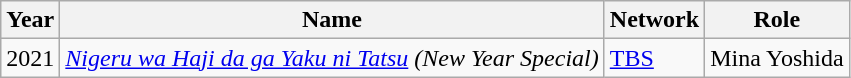<table class="wikitable">
<tr>
<th>Year</th>
<th>Name</th>
<th>Network</th>
<th>Role</th>
</tr>
<tr>
<td>2021</td>
<td><em><a href='#'>Nigeru wa Haji da ga Yaku ni Tatsu</a> (New Year Special)</em></td>
<td><a href='#'>TBS</a></td>
<td>Mina Yoshida</td>
</tr>
</table>
